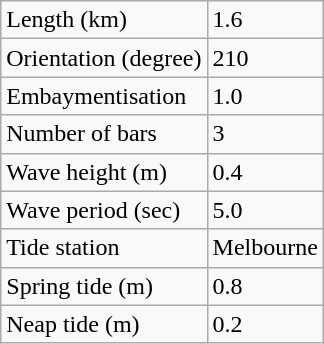<table class="wikitable">
<tr>
<td>Length (km)</td>
<td>1.6</td>
</tr>
<tr>
<td>Orientation (degree)</td>
<td>210</td>
</tr>
<tr>
<td>Embaymentisation </td>
<td>1.0</td>
</tr>
<tr>
<td>Number of bars</td>
<td>3</td>
</tr>
<tr>
<td>Wave height (m)</td>
<td>0.4</td>
</tr>
<tr>
<td>Wave period (sec)</td>
<td>5.0</td>
</tr>
<tr>
<td>Tide station</td>
<td>Melbourne</td>
</tr>
<tr>
<td>Spring tide (m)</td>
<td>0.8</td>
</tr>
<tr>
<td>Neap tide (m)</td>
<td>0.2</td>
</tr>
</table>
